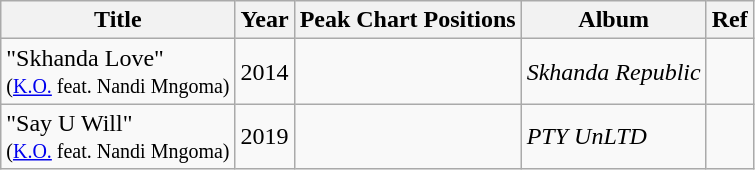<table class="wikitable">
<tr>
<th>Title</th>
<th>Year</th>
<th>Peak Chart Positions</th>
<th>Album</th>
<th>Ref</th>
</tr>
<tr>
<td>"Skhanda Love"<br><small>(<a href='#'>K.O.</a> feat. Nandi Mngoma)</small></td>
<td>2014</td>
<td></td>
<td><em>Skhanda Republic</em></td>
<td></td>
</tr>
<tr>
<td>"Say U Will"<br><small>(<a href='#'>K.O.</a> feat. Nandi Mngoma)</small></td>
<td>2019</td>
<td></td>
<td><em>PTY UnLTD</em></td>
<td></td>
</tr>
</table>
